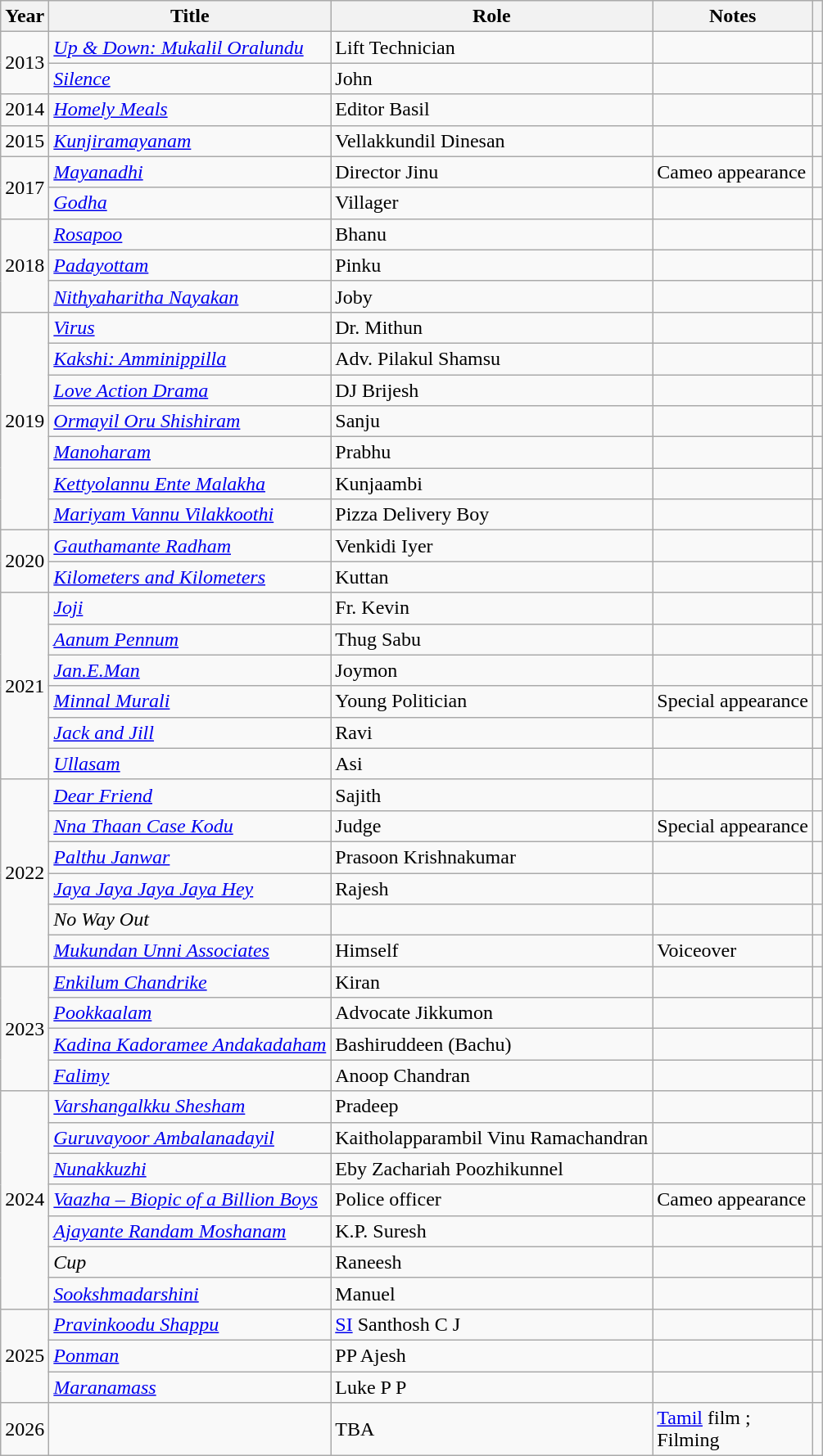<table class="wikitable sortable">
<tr>
<th scope="col">Year</th>
<th scope="col">Title</th>
<th scope="col">Role</th>
<th scope="col" class="unsortable">Notes</th>
<th scope="col" class="unsortable"></th>
</tr>
<tr>
<td rowspan="2">2013</td>
<td><em><a href='#'>Up & Down: Mukalil Oralundu</a></em></td>
<td>Lift Technician</td>
<td></td>
<td></td>
</tr>
<tr>
<td><em><a href='#'>Silence</a></em></td>
<td>John</td>
<td></td>
<td></td>
</tr>
<tr>
<td>2014</td>
<td><em><a href='#'>Homely Meals</a></em></td>
<td>Editor Basil</td>
<td></td>
<td></td>
</tr>
<tr>
<td>2015</td>
<td><em><a href='#'>Kunjiramayanam</a></em></td>
<td>Vellakkundil Dinesan</td>
<td></td>
<td></td>
</tr>
<tr>
<td rowspan="2">2017</td>
<td><em><a href='#'>Mayanadhi</a></em></td>
<td>Director Jinu</td>
<td>Cameo appearance</td>
<td></td>
</tr>
<tr>
<td><em><a href='#'>Godha</a></em></td>
<td>Villager</td>
<td></td>
<td></td>
</tr>
<tr>
<td rowspan="3">2018</td>
<td><em><a href='#'>Rosapoo</a></em></td>
<td>Bhanu</td>
<td></td>
<td></td>
</tr>
<tr>
<td><em><a href='#'>Padayottam</a></em></td>
<td>Pinku</td>
<td></td>
<td></td>
</tr>
<tr>
<td><em><a href='#'>Nithyaharitha Nayakan</a> </em></td>
<td>Joby</td>
<td></td>
<td></td>
</tr>
<tr>
<td rowspan="7">2019</td>
<td><em><a href='#'>Virus</a></em></td>
<td>Dr. Mithun</td>
<td></td>
<td></td>
</tr>
<tr>
<td><em><a href='#'>Kakshi: Amminippilla</a></em></td>
<td>Adv. Pilakul Shamsu</td>
<td></td>
<td></td>
</tr>
<tr>
<td><em><a href='#'>Love Action Drama</a></em></td>
<td>DJ Brijesh</td>
<td></td>
<td></td>
</tr>
<tr>
<td><em><a href='#'>Ormayil Oru Shishiram</a></em></td>
<td>Sanju</td>
<td></td>
<td></td>
</tr>
<tr>
<td><em><a href='#'>Manoharam</a></em></td>
<td>Prabhu</td>
<td></td>
<td></td>
</tr>
<tr>
<td><em><a href='#'>Kettyolannu Ente Malakha</a></em></td>
<td>Kunjaambi</td>
<td></td>
<td></td>
</tr>
<tr>
<td><em><a href='#'>Mariyam Vannu Vilakkoothi</a></em></td>
<td>Pizza Delivery Boy</td>
<td></td>
<td></td>
</tr>
<tr>
<td rowspan="2">2020</td>
<td><em><a href='#'>Gauthamante Radham</a></em></td>
<td>Venkidi Iyer</td>
<td></td>
<td></td>
</tr>
<tr>
<td><em><a href='#'>Kilometers and Kilometers</a></em></td>
<td>Kuttan</td>
<td></td>
<td></td>
</tr>
<tr>
<td rowspan="6">2021</td>
<td><em><a href='#'>Joji</a></em></td>
<td>Fr. Kevin</td>
<td></td>
<td></td>
</tr>
<tr>
<td><em><a href='#'>Aanum Pennum</a></em></td>
<td>Thug Sabu</td>
<td></td>
<td></td>
</tr>
<tr>
<td><em><a href='#'>Jan.E.Man</a></em></td>
<td>Joymon</td>
<td></td>
<td></td>
</tr>
<tr>
<td><em><a href='#'>Minnal Murali</a></em></td>
<td>Young Politician</td>
<td>Special appearance</td>
<td></td>
</tr>
<tr>
<td><em><a href='#'>Jack and Jill</a></em></td>
<td>Ravi</td>
<td></td>
<td></td>
</tr>
<tr>
<td><em><a href='#'>Ullasam</a></em></td>
<td>Asi</td>
<td></td>
<td></td>
</tr>
<tr>
<td rowspan="6">2022</td>
<td><em><a href='#'>Dear Friend</a></em></td>
<td>Sajith</td>
<td></td>
<td></td>
</tr>
<tr>
<td><em><a href='#'>Nna Thaan Case Kodu</a></em></td>
<td>Judge</td>
<td>Special appearance</td>
<td></td>
</tr>
<tr>
<td><em><a href='#'>Palthu Janwar</a></em></td>
<td>Prasoon Krishnakumar</td>
<td></td>
<td></td>
</tr>
<tr>
<td><em><a href='#'>Jaya Jaya Jaya Jaya Hey</a></em></td>
<td>Rajesh</td>
<td></td>
<td></td>
</tr>
<tr>
<td><em>No Way Out</em></td>
<td></td>
<td></td>
<td></td>
</tr>
<tr>
<td><em><a href='#'>Mukundan Unni Associates</a></em></td>
<td>Himself</td>
<td>Voiceover</td>
<td></td>
</tr>
<tr>
<td rowspan="4">2023</td>
<td><em><a href='#'>Enkilum Chandrike</a></em></td>
<td>Kiran</td>
<td></td>
<td></td>
</tr>
<tr>
<td><em><a href='#'>Pookkaalam</a></em></td>
<td>Advocate Jikkumon</td>
<td></td>
<td></td>
</tr>
<tr>
<td><em><a href='#'>Kadina Kadoramee Andakadaham</a></em></td>
<td>Bashiruddeen (Bachu)</td>
<td></td>
<td></td>
</tr>
<tr>
<td><em><a href='#'>Falimy</a></em></td>
<td>Anoop Chandran</td>
<td></td>
<td></td>
</tr>
<tr>
<td rowspan="7">2024</td>
<td><em><a href='#'>Varshangalkku Shesham</a></em></td>
<td>Pradeep</td>
<td></td>
<td></td>
</tr>
<tr>
<td><em><a href='#'>Guruvayoor Ambalanadayil</a></em></td>
<td>Kaitholapparambil Vinu Ramachandran</td>
<td></td>
<td></td>
</tr>
<tr>
<td><em><a href='#'>Nunakkuzhi</a></em></td>
<td>Eby Zachariah Poozhikunnel</td>
<td></td>
<td></td>
</tr>
<tr>
<td><em><a href='#'>Vaazha – Biopic of a Billion Boys</a></em></td>
<td>Police officer</td>
<td>Cameo appearance</td>
<td></td>
</tr>
<tr>
<td><em><a href='#'>Ajayante Randam Moshanam</a></em></td>
<td>K.P. Suresh</td>
<td></td>
<td></td>
</tr>
<tr>
<td><em>Cup</em></td>
<td>Raneesh</td>
<td></td>
<td></td>
</tr>
<tr>
<td><em><a href='#'>Sookshmadarshini</a></em></td>
<td>Manuel</td>
<td></td>
<td></td>
</tr>
<tr>
<td rowspan=3>2025</td>
<td><em><a href='#'>Pravinkoodu Shappu</a></em></td>
<td><a href='#'>SI</a> Santhosh C J</td>
<td></td>
<td></td>
</tr>
<tr>
<td><em><a href='#'>Ponman</a></em></td>
<td>PP Ajesh</td>
<td></td>
<td></td>
</tr>
<tr>
<td><em><a href='#'>Maranamass</a></em></td>
<td>Luke P P</td>
<td></td>
<td></td>
</tr>
<tr>
<td rowspan=1>2026</td>
<td></td>
<td>TBA</td>
<td><a href='#'>Tamil</a> film ; <br> Filming</td>
<td><br>


</td>
</tr>
</table>
